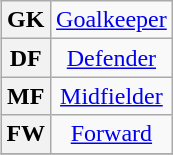<table class="wikitable plainrowheaders" style="text-align:center;margin-left:1em;float:right;">
<tr>
<th scope="row">GK</th>
<td><a href='#'>Goalkeeper</a></td>
</tr>
<tr>
<th scope="row">DF</th>
<td><a href='#'>Defender</a></td>
</tr>
<tr>
<th scope="row">MF</th>
<td><a href='#'>Midfielder</a></td>
</tr>
<tr>
<th scope="row">FW</th>
<td><a href='#'>Forward</a></td>
</tr>
<tr>
</tr>
</table>
